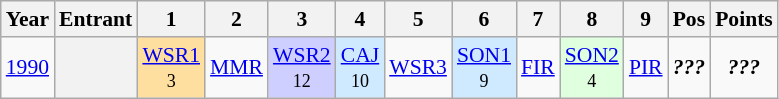<table class="wikitable" style="text-align:center; font-size:90%">
<tr>
<th>Year</th>
<th>Entrant</th>
<th>1</th>
<th>2</th>
<th>3</th>
<th>4</th>
<th>5</th>
<th>6</th>
<th>7</th>
<th>8</th>
<th>9</th>
<th>Pos</th>
<th>Points</th>
</tr>
<tr>
<td><a href='#'>1990</a></td>
<th></th>
<td style="background:#FFDF9F;"><a href='#'>WSR1</a><br><small>3</small></td>
<td><a href='#'>MMR</a></td>
<td style="background:#CFCFFF;"><a href='#'>WSR2</a><br><small>12</small></td>
<td style="background:#CFEAFF;"><a href='#'>CAJ</a><br><small>10</small></td>
<td><a href='#'>WSR3</a></td>
<td style="background:#CFEAFF;"><a href='#'>SON1</a><br><small>9</small></td>
<td><a href='#'>FIR</a></td>
<td style="background:#DFFFDF;"><a href='#'>SON2</a><br><small>4</small></td>
<td><a href='#'>PIR</a></td>
<td><strong><em>???</em></strong></td>
<td><strong><em>???</em></strong></td>
</tr>
</table>
